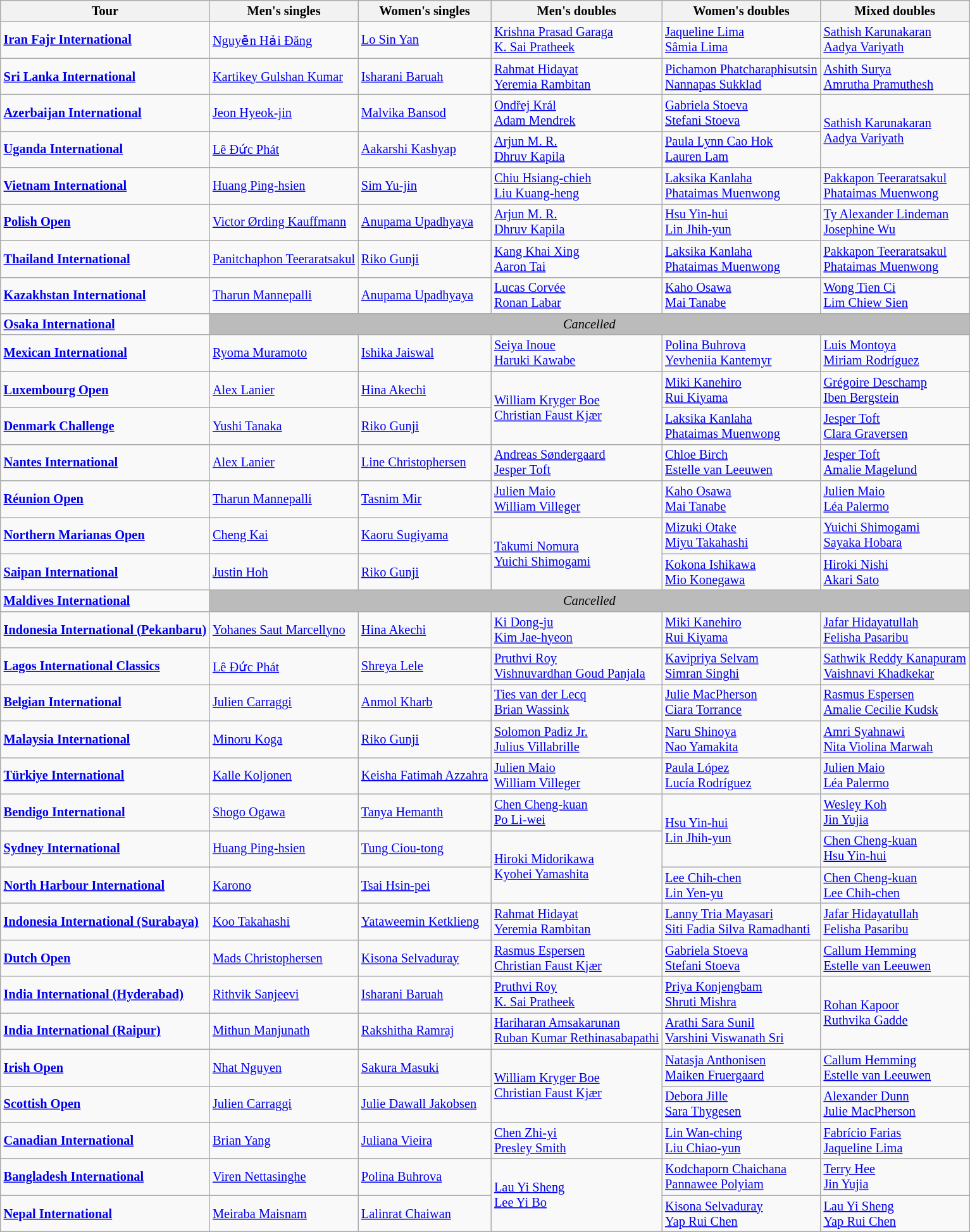<table class="wikitable" style="font-size:85%">
<tr>
<th>Tour</th>
<th>Men's singles</th>
<th>Women's singles</th>
<th>Men's doubles</th>
<th>Women's doubles</th>
<th>Mixed doubles</th>
</tr>
<tr>
<td><strong><a href='#'>Iran Fajr International</a></strong></td>
<td> <a href='#'>Nguyễn Hải Đăng</a></td>
<td> <a href='#'>Lo Sin Yan</a></td>
<td> <a href='#'>Krishna Prasad Garaga</a><br> <a href='#'>K. Sai Pratheek</a></td>
<td> <a href='#'>Jaqueline Lima</a><br> <a href='#'>Sâmia Lima</a></td>
<td> <a href='#'>Sathish Karunakaran</a><br> <a href='#'>Aadya Variyath</a></td>
</tr>
<tr>
<td><strong><a href='#'>Sri Lanka International</a></strong></td>
<td> <a href='#'>Kartikey Gulshan Kumar</a></td>
<td> <a href='#'>Isharani Baruah</a></td>
<td> <a href='#'>Rahmat Hidayat</a><br> <a href='#'>Yeremia Rambitan</a></td>
<td> <a href='#'>Pichamon Phatcharaphisutsin</a><br> <a href='#'>Nannapas Sukklad</a></td>
<td> <a href='#'>Ashith Surya</a><br> <a href='#'>Amrutha Pramuthesh</a></td>
</tr>
<tr>
<td><strong><a href='#'>Azerbaijan International</a></strong></td>
<td> <a href='#'>Jeon Hyeok-jin</a></td>
<td> <a href='#'>Malvika Bansod</a></td>
<td> <a href='#'>Ondřej Král</a><br> <a href='#'>Adam Mendrek</a></td>
<td> <a href='#'>Gabriela Stoeva</a><br> <a href='#'>Stefani Stoeva</a></td>
<td rowspan="2"> <a href='#'>Sathish Karunakaran</a><br> <a href='#'>Aadya Variyath</a></td>
</tr>
<tr>
<td><strong><a href='#'>Uganda International</a></strong></td>
<td> <a href='#'>Lê Đức Phát</a></td>
<td> <a href='#'>Aakarshi Kashyap</a></td>
<td> <a href='#'>Arjun M. R.</a><br> <a href='#'>Dhruv Kapila</a></td>
<td> <a href='#'>Paula Lynn Cao Hok</a><br> <a href='#'>Lauren Lam</a></td>
</tr>
<tr>
<td><strong><a href='#'>Vietnam International</a></strong></td>
<td> <a href='#'>Huang Ping-hsien</a></td>
<td> <a href='#'>Sim Yu-jin</a></td>
<td> <a href='#'>Chiu Hsiang-chieh</a><br> <a href='#'>Liu Kuang-heng</a></td>
<td> <a href='#'>Laksika Kanlaha</a><br> <a href='#'>Phataimas Muenwong</a></td>
<td> <a href='#'>Pakkapon Teeraratsakul</a><br> <a href='#'>Phataimas Muenwong</a></td>
</tr>
<tr>
<td><strong><a href='#'>Polish Open</a></strong></td>
<td> <a href='#'>Victor Ørding Kauffmann</a></td>
<td> <a href='#'>Anupama Upadhyaya</a></td>
<td> <a href='#'>Arjun M. R.</a><br> <a href='#'>Dhruv Kapila</a></td>
<td> <a href='#'>Hsu Yin-hui</a><br> <a href='#'>Lin Jhih-yun</a></td>
<td> <a href='#'>Ty Alexander Lindeman</a><br> <a href='#'>Josephine Wu</a></td>
</tr>
<tr>
<td><strong><a href='#'>Thailand International</a></strong></td>
<td> <a href='#'>Panitchaphon Teeraratsakul</a></td>
<td> <a href='#'>Riko Gunji</a></td>
<td> <a href='#'>Kang Khai Xing</a><br> <a href='#'>Aaron Tai</a></td>
<td> <a href='#'>Laksika Kanlaha</a><br> <a href='#'>Phataimas Muenwong</a></td>
<td> <a href='#'>Pakkapon Teeraratsakul</a><br> <a href='#'>Phataimas Muenwong</a></td>
</tr>
<tr>
<td><strong><a href='#'>Kazakhstan International</a></strong></td>
<td> <a href='#'>Tharun Mannepalli</a></td>
<td> <a href='#'>Anupama Upadhyaya</a></td>
<td> <a href='#'>Lucas Corvée</a><br> <a href='#'>Ronan Labar</a></td>
<td> <a href='#'>Kaho Osawa</a><br> <a href='#'>Mai Tanabe</a></td>
<td> <a href='#'>Wong Tien Ci</a><br> <a href='#'>Lim Chiew Sien</a></td>
</tr>
<tr>
<td><strong><a href='#'>Osaka International</a></strong></td>
<td align="center" bgcolor="#BBBBBB" colspan="5"><em>Cancelled</em></td>
</tr>
<tr>
<td><strong><a href='#'>Mexican International</a></strong></td>
<td> <a href='#'>Ryoma Muramoto</a></td>
<td> <a href='#'>Ishika Jaiswal</a></td>
<td> <a href='#'>Seiya Inoue</a><br> <a href='#'>Haruki Kawabe</a></td>
<td> <a href='#'>Polina Buhrova</a><br> <a href='#'>Yevheniia Kantemyr</a></td>
<td> <a href='#'>Luis Montoya</a><br> <a href='#'>Miriam Rodríguez</a></td>
</tr>
<tr>
<td><strong><a href='#'>Luxembourg Open</a></strong></td>
<td> <a href='#'>Alex Lanier</a></td>
<td> <a href='#'>Hina Akechi</a></td>
<td rowspan="2"> <a href='#'>William Kryger Boe</a><br> <a href='#'>Christian Faust Kjær</a></td>
<td> <a href='#'>Miki Kanehiro</a><br> <a href='#'>Rui Kiyama</a></td>
<td> <a href='#'>Grégoire Deschamp</a><br> <a href='#'>Iben Bergstein</a></td>
</tr>
<tr>
<td><strong><a href='#'>Denmark Challenge</a></strong></td>
<td> <a href='#'>Yushi Tanaka</a></td>
<td> <a href='#'>Riko Gunji</a></td>
<td> <a href='#'>Laksika Kanlaha</a><br> <a href='#'>Phataimas Muenwong</a></td>
<td> <a href='#'>Jesper Toft</a><br> <a href='#'>Clara Graversen</a></td>
</tr>
<tr>
<td><strong><a href='#'>Nantes International</a></strong></td>
<td> <a href='#'>Alex Lanier</a></td>
<td> <a href='#'>Line Christophersen</a></td>
<td> <a href='#'>Andreas Søndergaard</a> <br> <a href='#'>Jesper Toft</a></td>
<td> <a href='#'>Chloe Birch</a><br> <a href='#'>Estelle van Leeuwen</a></td>
<td> <a href='#'>Jesper Toft</a><br> <a href='#'>Amalie Magelund</a></td>
</tr>
<tr>
<td><strong><a href='#'>Réunion Open</a></strong></td>
<td> <a href='#'>Tharun Mannepalli</a></td>
<td> <a href='#'>Tasnim Mir</a></td>
<td> <a href='#'>Julien Maio</a><br> <a href='#'>William Villeger</a></td>
<td> <a href='#'>Kaho Osawa</a><br> <a href='#'>Mai Tanabe</a></td>
<td> <a href='#'>Julien Maio</a><br> <a href='#'>Léa Palermo</a></td>
</tr>
<tr>
<td><strong><a href='#'>Northern Marianas Open</a></strong></td>
<td> <a href='#'>Cheng Kai</a></td>
<td> <a href='#'>Kaoru Sugiyama</a></td>
<td rowspan="2"> <a href='#'>Takumi Nomura</a><br> <a href='#'>Yuichi Shimogami</a></td>
<td> <a href='#'>Mizuki Otake</a><br> <a href='#'>Miyu Takahashi</a></td>
<td> <a href='#'>Yuichi Shimogami</a><br> <a href='#'>Sayaka Hobara</a></td>
</tr>
<tr>
<td><strong><a href='#'>Saipan International</a></strong></td>
<td> <a href='#'>Justin Hoh</a></td>
<td> <a href='#'>Riko Gunji</a></td>
<td> <a href='#'>Kokona Ishikawa</a><br> <a href='#'>Mio Konegawa</a></td>
<td> <a href='#'>Hiroki Nishi</a> <br> <a href='#'>Akari Sato</a></td>
</tr>
<tr>
<td><strong><a href='#'>Maldives International</a></strong></td>
<td align="center" bgcolor="#BBBBBB" colspan="5"><em>Cancelled</em></td>
</tr>
<tr>
<td><strong><a href='#'>Indonesia International (Pekanbaru)</a></strong></td>
<td> <a href='#'>Yohanes Saut Marcellyno</a></td>
<td> <a href='#'>Hina Akechi</a></td>
<td> <a href='#'>Ki Dong-ju</a> <br> <a href='#'>Kim Jae-hyeon</a></td>
<td> <a href='#'>Miki Kanehiro</a><br> <a href='#'>Rui Kiyama</a></td>
<td> <a href='#'>Jafar Hidayatullah</a> <br> <a href='#'>Felisha Pasaribu</a></td>
</tr>
<tr>
<td><strong><a href='#'>Lagos International Classics</a></strong></td>
<td> <a href='#'>Lê Đức Phát</a></td>
<td> <a href='#'>Shreya Lele</a></td>
<td> <a href='#'>Pruthvi Roy</a><br> <a href='#'>Vishnuvardhan Goud Panjala</a></td>
<td> <a href='#'>Kavipriya Selvam</a><br> <a href='#'>Simran Singhi</a></td>
<td> <a href='#'>Sathwik Reddy Kanapuram</a><br> <a href='#'>Vaishnavi Khadkekar</a></td>
</tr>
<tr>
<td><strong><a href='#'>Belgian International</a></strong></td>
<td> <a href='#'>Julien Carraggi</a></td>
<td> <a href='#'>Anmol Kharb</a></td>
<td> <a href='#'>Ties van der Lecq</a><br> <a href='#'>Brian Wassink</a></td>
<td> <a href='#'>Julie MacPherson</a><br> <a href='#'>Ciara Torrance</a></td>
<td> <a href='#'>Rasmus Espersen</a><br> <a href='#'>Amalie Cecilie Kudsk</a></td>
</tr>
<tr>
<td><strong><a href='#'>Malaysia International</a></strong></td>
<td> <a href='#'>Minoru Koga</a></td>
<td> <a href='#'>Riko Gunji</a></td>
<td> <a href='#'>Solomon Padiz Jr.</a><br> <a href='#'>Julius Villabrille</a></td>
<td> <a href='#'>Naru Shinoya</a><br> <a href='#'>Nao Yamakita</a></td>
<td> <a href='#'>Amri Syahnawi</a><br> <a href='#'>Nita Violina Marwah</a></td>
</tr>
<tr>
<td><strong><a href='#'>Türkiye International</a></strong></td>
<td> <a href='#'>Kalle Koljonen</a></td>
<td> <a href='#'>Keisha Fatimah Azzahra</a></td>
<td> <a href='#'>Julien Maio</a><br> <a href='#'>William Villeger</a></td>
<td> <a href='#'>Paula López</a><br> <a href='#'>Lucía Rodríguez</a></td>
<td> <a href='#'>Julien Maio</a><br> <a href='#'>Léa Palermo</a></td>
</tr>
<tr>
<td><strong><a href='#'>Bendigo International</a></strong></td>
<td> <a href='#'>Shogo Ogawa</a></td>
<td> <a href='#'>Tanya Hemanth</a></td>
<td> <a href='#'>Chen Cheng-kuan</a><br> <a href='#'>Po Li-wei</a></td>
<td rowspan="2"> <a href='#'>Hsu Yin-hui</a><br> <a href='#'>Lin Jhih-yun</a></td>
<td> <a href='#'>Wesley Koh</a><br> <a href='#'>Jin Yujia</a></td>
</tr>
<tr>
<td><strong><a href='#'>Sydney International</a></strong></td>
<td> <a href='#'>Huang Ping-hsien</a></td>
<td> <a href='#'>Tung Ciou-tong</a></td>
<td rowspan="2"> <a href='#'>Hiroki Midorikawa</a><br> <a href='#'>Kyohei Yamashita</a></td>
<td> <a href='#'>Chen Cheng-kuan</a><br> <a href='#'>Hsu Yin-hui</a></td>
</tr>
<tr>
<td><strong><a href='#'>North Harbour International</a></strong></td>
<td> <a href='#'>Karono</a></td>
<td> <a href='#'>Tsai Hsin-pei</a></td>
<td> <a href='#'>Lee Chih-chen</a><br> <a href='#'>Lin Yen-yu</a></td>
<td> <a href='#'>Chen Cheng-kuan</a><br> <a href='#'>Lee Chih-chen</a></td>
</tr>
<tr>
<td><strong><a href='#'>Indonesia International (Surabaya)</a></strong></td>
<td> <a href='#'>Koo Takahashi</a></td>
<td> <a href='#'>Yataweemin Ketklieng</a></td>
<td> <a href='#'>Rahmat Hidayat</a><br> <a href='#'>Yeremia Rambitan</a></td>
<td> <a href='#'>Lanny Tria Mayasari</a><br> <a href='#'>Siti Fadia Silva Ramadhanti</a></td>
<td> <a href='#'>Jafar Hidayatullah</a><br> <a href='#'>Felisha Pasaribu</a></td>
</tr>
<tr>
<td><strong><a href='#'>Dutch Open</a></strong></td>
<td> <a href='#'>Mads Christophersen</a></td>
<td> <a href='#'>Kisona Selvaduray</a></td>
<td> <a href='#'>Rasmus Espersen</a><br> <a href='#'>Christian Faust Kjær</a></td>
<td> <a href='#'>Gabriela Stoeva</a><br> <a href='#'>Stefani Stoeva</a></td>
<td> <a href='#'>Callum Hemming</a><br> <a href='#'>Estelle van Leeuwen</a></td>
</tr>
<tr>
<td><strong><a href='#'>India International (Hyderabad)</a></strong></td>
<td> <a href='#'>Rithvik Sanjeevi</a></td>
<td> <a href='#'>Isharani Baruah</a></td>
<td> <a href='#'>Pruthvi Roy</a><br> <a href='#'>K. Sai Pratheek</a></td>
<td> <a href='#'>Priya Konjengbam</a><br> <a href='#'>Shruti Mishra</a></td>
<td rowspan="2"> <a href='#'>Rohan Kapoor</a><br> <a href='#'>Ruthvika Gadde</a></td>
</tr>
<tr>
<td><strong><a href='#'>India International (Raipur)</a></strong></td>
<td> <a href='#'>Mithun Manjunath</a></td>
<td> <a href='#'>Rakshitha Ramraj</a></td>
<td> <a href='#'>Hariharan Amsakarunan</a><br> <a href='#'>Ruban Kumar Rethinasabapathi</a></td>
<td> <a href='#'>Arathi Sara Sunil</a><br> <a href='#'>Varshini Viswanath Sri</a></td>
</tr>
<tr>
<td><strong><a href='#'>Irish Open</a></strong></td>
<td> <a href='#'>Nhat Nguyen</a></td>
<td> <a href='#'>Sakura Masuki</a></td>
<td rowspan="2"> <a href='#'>William Kryger Boe</a><br> <a href='#'>Christian Faust Kjær</a></td>
<td> <a href='#'>Natasja Anthonisen</a><br> <a href='#'>Maiken Fruergaard</a></td>
<td> <a href='#'>Callum Hemming</a><br> <a href='#'>Estelle van Leeuwen</a></td>
</tr>
<tr>
<td><strong><a href='#'>Scottish Open</a></strong></td>
<td> <a href='#'>Julien Carraggi</a></td>
<td> <a href='#'>Julie Dawall Jakobsen</a></td>
<td> <a href='#'>Debora Jille</a><br> <a href='#'>Sara Thygesen</a></td>
<td> <a href='#'>Alexander Dunn</a><br> <a href='#'>Julie MacPherson</a></td>
</tr>
<tr>
<td><strong><a href='#'>Canadian International</a></strong></td>
<td> <a href='#'>Brian Yang</a></td>
<td> <a href='#'>Juliana Vieira</a></td>
<td> <a href='#'>Chen Zhi-yi</a><br> <a href='#'>Presley Smith</a></td>
<td> <a href='#'>Lin Wan-ching</a><br> <a href='#'>Liu Chiao-yun</a></td>
<td> <a href='#'>Fabrício Farias</a><br> <a href='#'>Jaqueline Lima</a></td>
</tr>
<tr>
<td><strong><a href='#'>Bangladesh International</a></strong></td>
<td> <a href='#'>Viren Nettasinghe</a></td>
<td> <a href='#'>Polina Buhrova</a></td>
<td rowspan="2"> <a href='#'>Lau Yi Sheng</a><br> <a href='#'>Lee Yi Bo</a></td>
<td> <a href='#'>Kodchaporn Chaichana</a><br> <a href='#'>Pannawee Polyiam</a></td>
<td> <a href='#'>Terry Hee</a><br> <a href='#'>Jin Yujia</a></td>
</tr>
<tr>
<td><strong><a href='#'>Nepal International</a></strong></td>
<td> <a href='#'>Meiraba Maisnam</a></td>
<td> <a href='#'>Lalinrat Chaiwan</a></td>
<td> <a href='#'>Kisona Selvaduray</a><br> <a href='#'>Yap Rui Chen</a></td>
<td> <a href='#'>Lau Yi Sheng</a><br> <a href='#'>Yap Rui Chen</a></td>
</tr>
</table>
